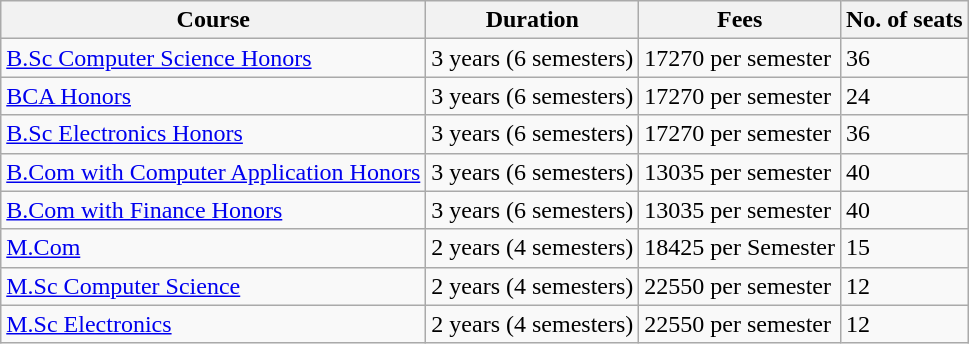<table class="wikitable">
<tr>
<th>Course</th>
<th>Duration</th>
<th>Fees</th>
<th>No. of seats</th>
</tr>
<tr>
<td><a href='#'>B.Sc Computer Science Honors</a></td>
<td>3 years (6 semesters)</td>
<td> 17270 per semester</td>
<td>36</td>
</tr>
<tr>
<td><a href='#'>BCA Honors</a></td>
<td>3 years (6 semesters)</td>
<td> 17270 per semester</td>
<td>24</td>
</tr>
<tr>
<td><a href='#'>B.Sc Electronics Honors</a></td>
<td>3 years (6 semesters)</td>
<td> 17270 per semester</td>
<td>36</td>
</tr>
<tr>
<td><a href='#'>B.Com with Computer Application Honors</a></td>
<td>3 years (6 semesters)</td>
<td> 13035 per semester</td>
<td>40</td>
</tr>
<tr>
<td><a href='#'>B.Com with Finance  Honors</a></td>
<td>3 years (6 semesters)</td>
<td> 13035 per semester</td>
<td>40</td>
</tr>
<tr>
<td><a href='#'>M.Com</a></td>
<td>2 years (4 semesters)</td>
<td> 18425 per Semester</td>
<td>15</td>
</tr>
<tr>
<td><a href='#'>M.Sc Computer Science</a></td>
<td>2 years (4 semesters)</td>
<td> 22550 per semester</td>
<td>12</td>
</tr>
<tr>
<td><a href='#'>M.Sc Electronics</a></td>
<td>2 years (4 semesters)</td>
<td> 22550 per semester</td>
<td>12</td>
</tr>
</table>
